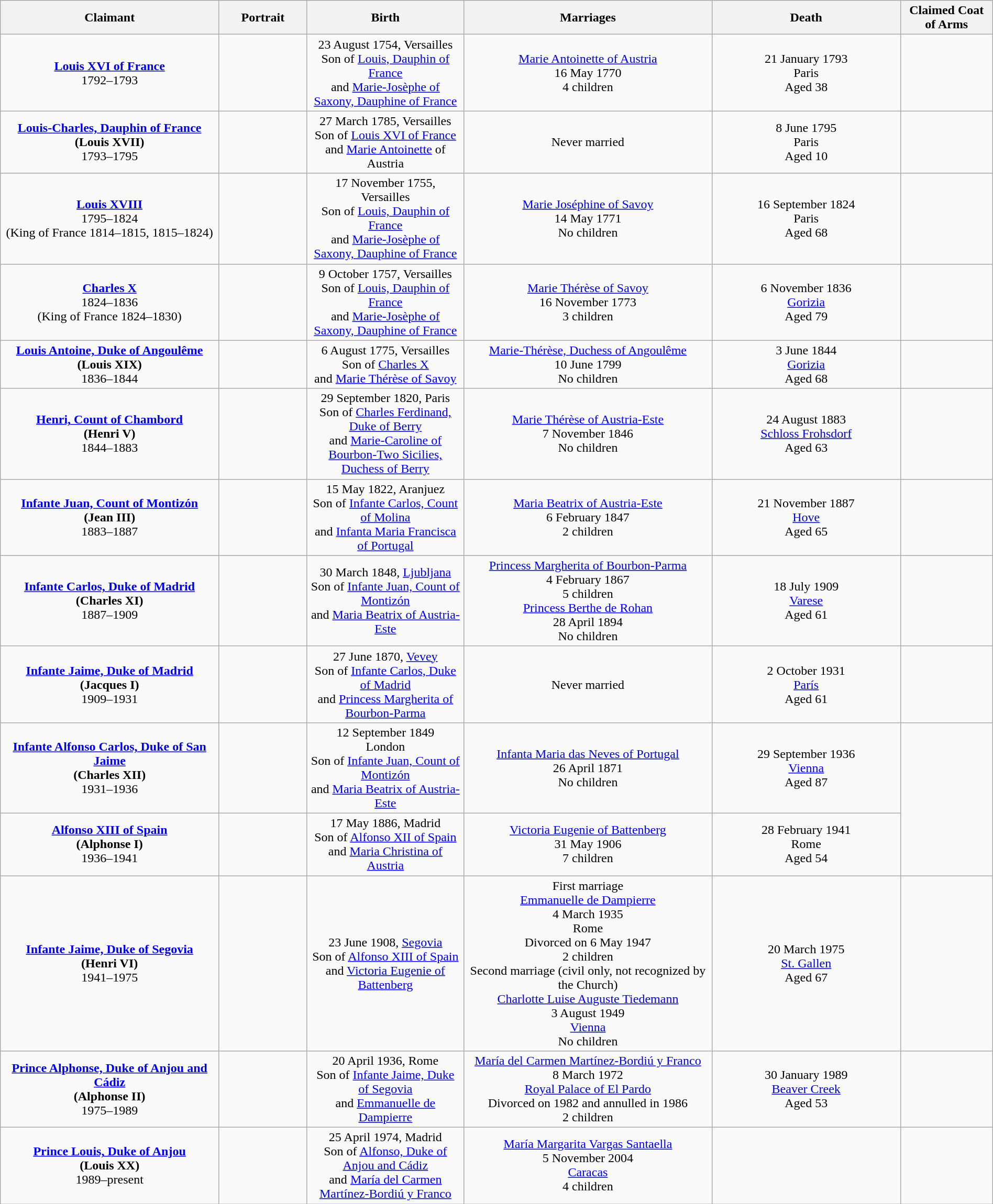<table style="text-align:center; width:100%" class="wikitable">
<tr>
<th style="width:22%;">Claimant</th>
<th style="width:105px;">Portrait</th>
<th>Birth</th>
<th style="width:25%;">Marriages</th>
<th style="width:19%;">Death</th>
<th style="width:110px;">Claimed Coat of Arms</th>
</tr>
<tr>
<td><strong><a href='#'>Louis XVI of France</a></strong><br>1792–1793</td>
<td></td>
<td>23 August 1754, Versailles<br>Son of <a href='#'>Louis, Dauphin of France</a><br>and <a href='#'>Marie-Josèphe of Saxony, Dauphine of France</a></td>
<td><a href='#'>Marie Antoinette of Austria</a><br>16 May 1770<br>4 children</td>
<td>21 January 1793<br>Paris<br>Aged 38</td>
<td></td>
</tr>
<tr>
<td><strong><a href='#'>Louis-Charles, Dauphin of France</a></strong><br><strong>(Louis XVII)</strong><br>1793–1795</td>
<td></td>
<td>27 March 1785, Versailles<br>Son of <a href='#'>Louis XVI of France</a><br>and <a href='#'>Marie Antoinette</a> of Austria</td>
<td>Never married</td>
<td>8 June 1795<br>Paris<br>Aged 10</td>
<td></td>
</tr>
<tr>
<td><strong><a href='#'>Louis XVIII</a></strong><br>1795–1824<br>(King of France 1814–1815, 1815–1824)</td>
<td></td>
<td>17 November 1755, Versailles<br>Son of <a href='#'>Louis, Dauphin of France</a><br>and <a href='#'>Marie-Josèphe of Saxony, Dauphine of France</a></td>
<td><a href='#'>Marie Joséphine of Savoy</a><br>14 May 1771<br>No children</td>
<td>16 September 1824<br>Paris<br>Aged 68</td>
<td></td>
</tr>
<tr>
<td><strong><a href='#'>Charles X</a></strong><br>1824–1836<br>(King of France 1824–1830)</td>
<td></td>
<td>9 October 1757, Versailles<br>Son of <a href='#'>Louis, Dauphin of France</a><br>and <a href='#'>Marie-Josèphe of Saxony, Dauphine of France</a></td>
<td><a href='#'>Marie Thérèse of Savoy</a><br>16 November 1773<br>3 children</td>
<td>6 November 1836<br><a href='#'>Gorizia</a><br>Aged 79</td>
<td></td>
</tr>
<tr>
<td><strong><a href='#'>Louis Antoine, Duke of Angoulême</a></strong><br><strong>(Louis XIX)</strong><br>1836–1844</td>
<td></td>
<td>6 August 1775, Versailles<br>Son of <a href='#'>Charles X</a><br>and <a href='#'>Marie Thérèse of Savoy</a></td>
<td><a href='#'>Marie-Thérèse, Duchess of Angoulême</a><br>10 June 1799<br>No children</td>
<td>3 June 1844<br><a href='#'>Gorizia</a><br>Aged 68</td>
<td></td>
</tr>
<tr>
<td><strong><a href='#'>Henri, Count of Chambord</a></strong><br><strong>(Henri V)</strong><br>1844–1883</td>
<td></td>
<td>29 September 1820, Paris<br>Son of <a href='#'>Charles Ferdinand, Duke of Berry</a><br>and <a href='#'>Marie-Caroline of Bourbon-Two Sicilies, Duchess of Berry</a></td>
<td><a href='#'>Marie Thérèse of Austria-Este</a><br>7 November 1846<br>No children</td>
<td>24 August 1883<br><a href='#'>Schloss Frohsdorf</a><br>Aged 63</td>
<td></td>
</tr>
<tr>
<td><strong><a href='#'>Infante Juan, Count of Montizón</a></strong><br><strong>(Jean III)</strong><br>1883–1887</td>
<td></td>
<td>15 May 1822, Aranjuez<br>Son of <a href='#'>Infante Carlos, Count of Molina</a><br>and <a href='#'>Infanta Maria Francisca of Portugal</a></td>
<td><a href='#'>Maria Beatrix of Austria-Este</a><br>6 February 1847<br>2 children</td>
<td>21 November 1887<br><a href='#'>Hove</a><br>Aged 65</td>
<td></td>
</tr>
<tr>
<td><strong><a href='#'>Infante Carlos, Duke of Madrid</a></strong><br><strong>(Charles XI)</strong><br>1887–1909</td>
<td></td>
<td>30 March 1848, <a href='#'>Ljubljana</a><br>Son of <a href='#'>Infante Juan, Count of Montizón</a><br> and <a href='#'>Maria Beatrix of Austria-Este</a></td>
<td><a href='#'>Princess Margherita of Bourbon-Parma</a><br>4 February 1867<br>5 children<br><a href='#'>Princess Berthe de Rohan</a><br>28 April 1894<br>No children</td>
<td>18 July 1909<br><a href='#'>Varese</a><br>Aged 61</td>
<td></td>
</tr>
<tr>
<td><strong><a href='#'>Infante Jaime, Duke of Madrid</a></strong><br><strong>(Jacques I)</strong><br>1909–1931</td>
<td></td>
<td>27 June 1870, <a href='#'>Vevey</a><br>Son of <a href='#'>Infante Carlos, Duke of Madrid</a><br>and <a href='#'>Princess Margherita of Bourbon-Parma</a></td>
<td>Never married</td>
<td>2 October 1931<br><a href='#'>París</a><br>Aged 61</td>
<td></td>
</tr>
<tr>
<td><strong><a href='#'>Infante Alfonso Carlos, Duke of San Jaime</a></strong><br><strong>(Charles XII)</strong><br>1931–1936</td>
<td></td>
<td>12 September 1849<br>London<br>Son of <a href='#'>Infante Juan, Count of Montizón</a><br>and <a href='#'>Maria Beatrix of Austria-Este</a></td>
<td><a href='#'>Infanta Maria das Neves of Portugal</a><br>26 April 1871<br>No children</td>
<td>29 September 1936<br><a href='#'>Vienna</a><br>Aged 87</td>
</tr>
<tr>
<td><strong><a href='#'>Alfonso XIII of Spain</a></strong><br><strong>(Alphonse I)</strong><br>1936–1941<br></td>
<td></td>
<td>17 May 1886, Madrid<br>Son of <a href='#'>Alfonso XII of Spain</a><br>and <a href='#'>Maria Christina of Austria</a></td>
<td><a href='#'>Victoria Eugenie of Battenberg</a><br>31 May 1906<br>7 children</td>
<td>28 February 1941<br>Rome<br>Aged 54</td>
</tr>
<tr>
<td><strong><a href='#'>Infante Jaime, Duke of Segovia</a></strong><br><strong>(Henri VI)</strong><br>1941–1975</td>
<td></td>
<td>23 June 1908, <a href='#'>Segovia</a><br>Son of <a href='#'>Alfonso XIII of Spain</a><br>and <a href='#'>Victoria Eugenie of Battenberg</a></td>
<td>First marriage<br><a href='#'>Emmanuelle de Dampierre</a><br>4 March 1935<br>Rome<br>Divorced on 6 May 1947<br>2 children<br>Second marriage (civil only, not recognized by the Church)<br><a href='#'>Charlotte Luise Auguste Tiedemann</a><br>3 August 1949<br><a href='#'>Vienna</a><br>No children</td>
<td>20 March 1975<br><a href='#'>St. Gallen</a><br>Aged 67</td>
<td></td>
</tr>
<tr>
<td><strong><a href='#'>Prince Alphonse, Duke of Anjou and Cádiz</a></strong><br><strong>(Alphonse II)</strong><br>1975–1989</td>
<td></td>
<td>20 April 1936, Rome<br>Son of <a href='#'>Infante Jaime, Duke of Segovia</a><br>and <a href='#'>Emmanuelle de Dampierre</a></td>
<td><a href='#'>María del Carmen Martínez-Bordiú y Franco</a><br>8 March 1972<br><a href='#'>Royal Palace of El Pardo</a><br>Divorced on 1982 and annulled in 1986<br>2 children</td>
<td>30 January 1989<br><a href='#'>Beaver Creek</a><br>Aged 53</td>
<td></td>
</tr>
<tr>
<td><strong><a href='#'>Prince Louis, Duke of Anjou</a></strong><br><strong>(Louis XX)</strong><br>1989–present</td>
<td></td>
<td>25 April 1974, Madrid<br>Son of <a href='#'>Alfonso, Duke of Anjou and Cádiz</a><br>and <a href='#'>María del Carmen Martínez-Bordiú y Franco</a></td>
<td><a href='#'>María Margarita Vargas Santaella</a><br>5 November 2004<br><a href='#'>Caracas</a><br>4 children</td>
<td></td>
<td></td>
</tr>
</table>
